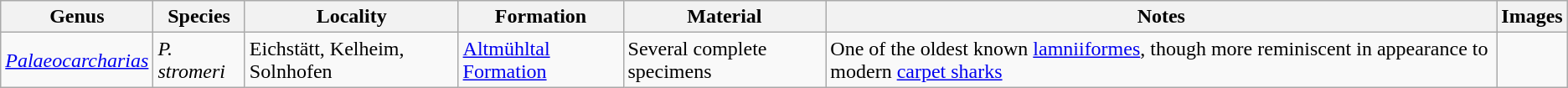<table class="wikitable">
<tr>
<th>Genus</th>
<th>Species</th>
<th>Locality</th>
<th>Formation</th>
<th>Material</th>
<th>Notes</th>
<th>Images</th>
</tr>
<tr>
<td><em><a href='#'>Palaeocarcharias</a></em></td>
<td><em>P. stromeri</em></td>
<td>Eichstätt, Kelheim, Solnhofen</td>
<td><a href='#'>Altmühltal Formation</a></td>
<td>Several complete specimens</td>
<td>One of the oldest known <a href='#'>lamniiformes</a>, though more reminiscent in appearance to modern <a href='#'>carpet sharks</a></td>
<td></td>
</tr>
</table>
